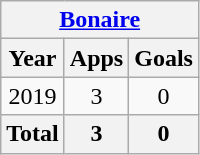<table class="wikitable" style="text-align:center">
<tr>
<th colspan=3><a href='#'>Bonaire</a></th>
</tr>
<tr>
<th>Year</th>
<th>Apps</th>
<th>Goals</th>
</tr>
<tr>
<td>2019</td>
<td>3</td>
<td>0</td>
</tr>
<tr>
<th>Total</th>
<th>3</th>
<th>0</th>
</tr>
</table>
